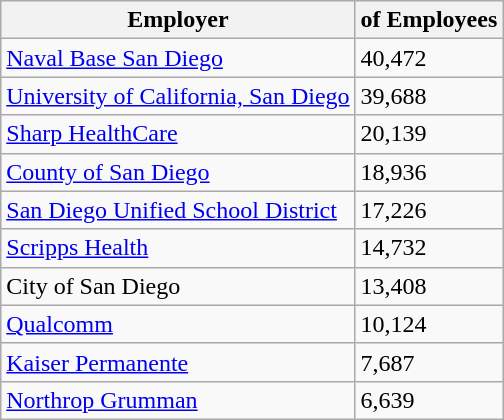<table class="wikitable sortable">
<tr>
<th>Employer</th>
<th> of Employees</th>
</tr>
<tr>
<td><a href='#'>Naval Base San Diego</a></td>
<td>40,472</td>
</tr>
<tr>
<td><a href='#'>University of California, San Diego</a></td>
<td>39,688</td>
</tr>
<tr>
<td><a href='#'>Sharp HealthCare</a></td>
<td>20,139</td>
</tr>
<tr>
<td><a href='#'>County of San Diego</a></td>
<td>18,936</td>
</tr>
<tr>
<td><a href='#'>San Diego Unified School District</a></td>
<td>17,226</td>
</tr>
<tr>
<td><a href='#'>Scripps Health</a></td>
<td>14,732</td>
</tr>
<tr>
<td>City of San Diego</td>
<td>13,408</td>
</tr>
<tr>
<td><a href='#'>Qualcomm</a></td>
<td>10,124</td>
</tr>
<tr>
<td><a href='#'>Kaiser Permanente</a></td>
<td>7,687</td>
</tr>
<tr>
<td><a href='#'>Northrop Grumman</a></td>
<td>6,639</td>
</tr>
</table>
